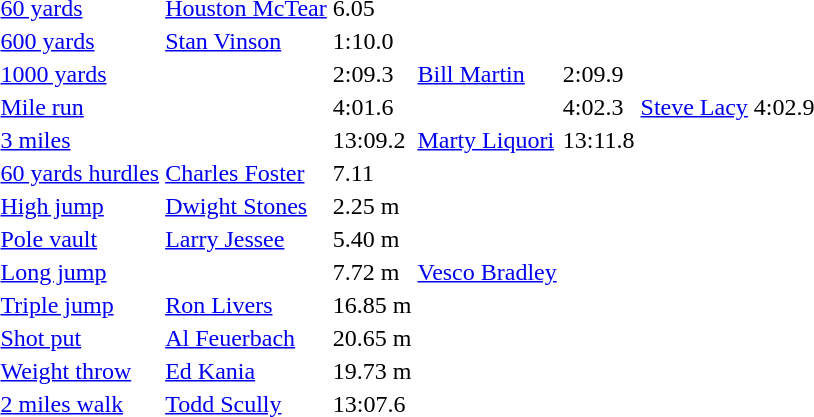<table>
<tr>
<td><a href='#'>60 yards</a></td>
<td><a href='#'>Houston McTear</a></td>
<td>6.05</td>
<td></td>
<td></td>
<td></td>
<td></td>
</tr>
<tr>
<td><a href='#'>600 yards</a></td>
<td><a href='#'>Stan Vinson</a></td>
<td>1:10.0</td>
<td></td>
<td></td>
<td></td>
<td></td>
</tr>
<tr>
<td><a href='#'>1000 yards</a></td>
<td></td>
<td>2:09.3</td>
<td><a href='#'>Bill Martin</a></td>
<td>2:09.9</td>
<td></td>
<td></td>
</tr>
<tr>
<td><a href='#'>Mile run</a></td>
<td></td>
<td>4:01.6</td>
<td></td>
<td>4:02.3</td>
<td><a href='#'>Steve Lacy</a></td>
<td>4:02.9</td>
</tr>
<tr>
<td><a href='#'>3 miles</a></td>
<td></td>
<td>13:09.2</td>
<td><a href='#'>Marty Liquori</a></td>
<td>13:11.8</td>
<td></td>
<td></td>
</tr>
<tr>
<td><a href='#'>60 yards hurdles</a></td>
<td><a href='#'>Charles Foster</a></td>
<td>7.11</td>
<td></td>
<td></td>
<td></td>
<td></td>
</tr>
<tr>
<td><a href='#'>High jump</a></td>
<td><a href='#'>Dwight Stones</a></td>
<td>2.25 m</td>
<td></td>
<td></td>
<td></td>
<td></td>
</tr>
<tr>
<td><a href='#'>Pole vault</a></td>
<td><a href='#'>Larry Jessee</a></td>
<td>5.40 m</td>
<td></td>
<td></td>
<td></td>
<td></td>
</tr>
<tr>
<td><a href='#'>Long jump</a></td>
<td></td>
<td>7.72 m</td>
<td><a href='#'>Vesco Bradley</a></td>
<td></td>
<td></td>
<td></td>
</tr>
<tr>
<td><a href='#'>Triple jump</a></td>
<td><a href='#'>Ron Livers</a></td>
<td>16.85 m</td>
<td></td>
<td></td>
<td></td>
<td></td>
</tr>
<tr>
<td><a href='#'>Shot put</a></td>
<td><a href='#'>Al Feuerbach</a></td>
<td>20.65 m</td>
<td></td>
<td></td>
<td></td>
<td></td>
</tr>
<tr>
<td><a href='#'>Weight throw</a></td>
<td><a href='#'>Ed Kania</a></td>
<td>19.73 m</td>
<td></td>
<td></td>
<td></td>
<td></td>
</tr>
<tr>
<td><a href='#'>2 miles walk</a></td>
<td><a href='#'>Todd Scully</a></td>
<td>13:07.6</td>
<td></td>
<td></td>
<td></td>
<td></td>
</tr>
</table>
